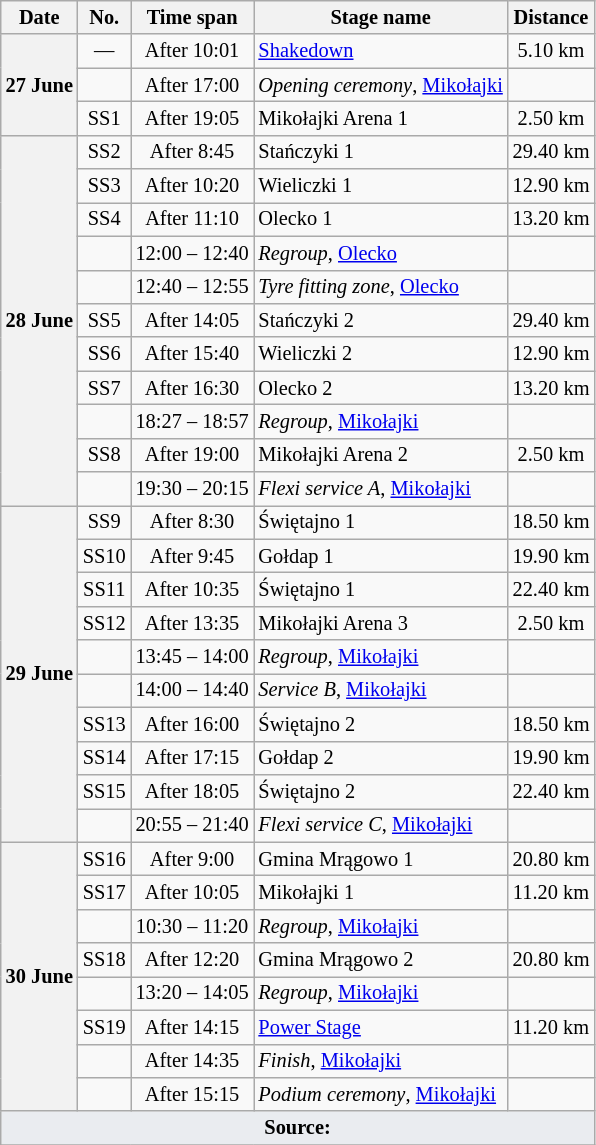<table class="wikitable" style="font-size: 85%;">
<tr>
<th>Date</th>
<th>No.</th>
<th>Time span</th>
<th>Stage name</th>
<th>Distance</th>
</tr>
<tr>
<th rowspan="3">27 June</th>
<td align="center">—</td>
<td align="center">After 10:01</td>
<td><a href='#'>Shakedown</a></td>
<td align="center">5.10 km</td>
</tr>
<tr>
<td align="center"></td>
<td align="center">After 17:00</td>
<td><em>Opening ceremony</em>, <a href='#'>Mikołajki</a></td>
<td></td>
</tr>
<tr>
<td align="center">SS1</td>
<td align="center">After 19:05</td>
<td>Mikołajki Arena 1</td>
<td align="center">2.50 km</td>
</tr>
<tr>
<th rowspan="11">28 June</th>
<td align="center">SS2</td>
<td align="center">After 8:45</td>
<td>Stańczyki 1</td>
<td align="center">29.40 km</td>
</tr>
<tr>
<td align="center">SS3</td>
<td align="center">After 10:20</td>
<td>Wieliczki 1</td>
<td align="center">12.90 km</td>
</tr>
<tr>
<td align="center">SS4</td>
<td align="center">After 11:10</td>
<td>Olecko 1</td>
<td align="center">13.20 km</td>
</tr>
<tr>
<td align="center"></td>
<td align="center">12:00 – 12:40</td>
<td><em>Regroup</em>, <a href='#'>Olecko</a></td>
<td></td>
</tr>
<tr>
<td align="center"></td>
<td align="center">12:40 – 12:55</td>
<td><em>Tyre fitting zone</em>, <a href='#'>Olecko</a></td>
<td></td>
</tr>
<tr>
<td align="center">SS5</td>
<td align="center">After 14:05</td>
<td>Stańczyki 2</td>
<td align="center">29.40 km</td>
</tr>
<tr>
<td align="center">SS6</td>
<td align="center">After 15:40</td>
<td>Wieliczki 2</td>
<td align="center">12.90 km</td>
</tr>
<tr>
<td align="center">SS7</td>
<td align="center">After 16:30</td>
<td>Olecko 2</td>
<td align="center">13.20 km</td>
</tr>
<tr>
<td align="center"></td>
<td align="center">18:27 – 18:57</td>
<td><em>Regroup</em>, <a href='#'>Mikołajki</a></td>
<td></td>
</tr>
<tr>
<td align="center">SS8</td>
<td align="center">After 19:00</td>
<td>Mikołajki Arena 2</td>
<td align="center">2.50 km</td>
</tr>
<tr>
<td align="center"></td>
<td align="center">19:30 – 20:15</td>
<td><em>Flexi service A</em>, <a href='#'>Mikołajki</a></td>
<td></td>
</tr>
<tr>
<th rowspan="10">29 June</th>
<td align="center">SS9</td>
<td align="center">After 8:30</td>
<td>Świętajno 1</td>
<td align="center">18.50 km</td>
</tr>
<tr>
<td align="center">SS10</td>
<td align="center">After 9:45</td>
<td>Gołdap 1</td>
<td align="center">19.90 km</td>
</tr>
<tr>
<td align="center">SS11</td>
<td align="center">After 10:35</td>
<td>Świętajno 1</td>
<td align="center">22.40 km</td>
</tr>
<tr>
<td align="center">SS12</td>
<td align="center">After 13:35</td>
<td>Mikołajki Arena 3</td>
<td align="center">2.50 km</td>
</tr>
<tr>
<td align="center"></td>
<td align="center">13:45 – 14:00</td>
<td><em>Regroup</em>, <a href='#'>Mikołajki</a></td>
<td></td>
</tr>
<tr>
<td align="center"></td>
<td align="center">14:00 – 14:40</td>
<td><em>Service B</em>, <a href='#'>Mikołajki</a></td>
<td></td>
</tr>
<tr>
<td align="center">SS13</td>
<td align="center">After 16:00</td>
<td>Świętajno 2</td>
<td align="center">18.50 km</td>
</tr>
<tr>
<td align="center">SS14</td>
<td align="center">After 17:15</td>
<td>Gołdap 2</td>
<td align="center">19.90 km</td>
</tr>
<tr>
<td align="center">SS15</td>
<td align="center">After 18:05</td>
<td>Świętajno 2</td>
<td align="center">22.40 km</td>
</tr>
<tr>
<td align="center"></td>
<td align="center">20:55 – 21:40</td>
<td><em>Flexi service C</em>, <a href='#'>Mikołajki</a></td>
<td></td>
</tr>
<tr>
<th rowspan="8">30 June</th>
<td align="center">SS16</td>
<td align="center">After 9:00</td>
<td>Gmina Mrągowo 1</td>
<td align="center">20.80 km</td>
</tr>
<tr>
<td align="center">SS17</td>
<td align="center">After 10:05</td>
<td>Mikołajki 1</td>
<td align="center">11.20 km</td>
</tr>
<tr>
<td align="center"></td>
<td align="center">10:30 – 11:20</td>
<td><em>Regroup</em>, <a href='#'>Mikołajki</a></td>
<td></td>
</tr>
<tr>
<td align="center">SS18</td>
<td align="center">After 12:20</td>
<td>Gmina Mrągowo 2</td>
<td align="center">20.80 km</td>
</tr>
<tr>
<td align="center"></td>
<td align="center">13:20 – 14:05</td>
<td><em>Regroup</em>, <a href='#'>Mikołajki</a></td>
<td></td>
</tr>
<tr>
<td align="center">SS19</td>
<td align="center">After 14:15</td>
<td><a href='#'>Power Stage</a></td>
<td align="center">11.20 km</td>
</tr>
<tr>
<td align="center"></td>
<td align="center">After 14:35</td>
<td><em>Finish</em>, <a href='#'>Mikołajki</a></td>
<td></td>
</tr>
<tr>
<td align="center"></td>
<td align="center">After 15:15</td>
<td><em>Podium ceremony</em>, <a href='#'>Mikołajki</a></td>
<td></td>
</tr>
<tr>
<td colspan="5" style="background-color:#EAECF0;text-align:center"><strong>Source:</strong></td>
</tr>
<tr>
</tr>
</table>
